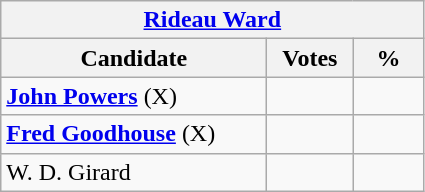<table class="wikitable">
<tr>
<th colspan="3"><a href='#'>Rideau Ward</a></th>
</tr>
<tr>
<th style="width: 170px">Candidate</th>
<th style="width: 50px">Votes</th>
<th style="width: 40px">%</th>
</tr>
<tr>
<td><strong><a href='#'>John Powers</a></strong> (X)</td>
<td></td>
<td></td>
</tr>
<tr>
<td><strong><a href='#'>Fred Goodhouse</a></strong> (X)</td>
<td></td>
<td></td>
</tr>
<tr>
<td>W. D. Girard</td>
<td></td>
<td></td>
</tr>
</table>
